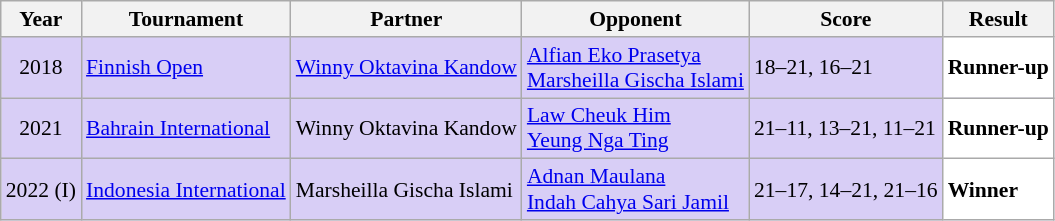<table class="sortable wikitable" style="font-size: 90%">
<tr>
<th>Year</th>
<th>Tournament</th>
<th>Partner</th>
<th>Opponent</th>
<th>Score</th>
<th>Result</th>
</tr>
<tr style="background:#D8CEF6">
<td align="center">2018</td>
<td align="left"><a href='#'>Finnish Open</a></td>
<td align="left"> <a href='#'>Winny Oktavina Kandow</a></td>
<td align="left"> <a href='#'>Alfian Eko Prasetya</a><br> <a href='#'>Marsheilla Gischa Islami</a></td>
<td align="left">18–21, 16–21</td>
<td style="text-align:left; background:white"> <strong>Runner-up</strong></td>
</tr>
<tr style="background:#D8CEF6">
<td align="center">2021</td>
<td align="left"><a href='#'>Bahrain International</a></td>
<td align="left"> Winny Oktavina Kandow</td>
<td align="left"> <a href='#'>Law Cheuk Him</a><br> <a href='#'>Yeung Nga Ting</a></td>
<td align="left">21–11, 13–21, 11–21</td>
<td style="text-align:left; background:white"> <strong>Runner-up</strong></td>
</tr>
<tr style="background:#D8CEF6">
<td align="center">2022 (I)</td>
<td align="left"><a href='#'>Indonesia International</a></td>
<td align="left"> Marsheilla Gischa Islami</td>
<td align="left"> <a href='#'>Adnan Maulana</a><br> <a href='#'>Indah Cahya Sari Jamil</a></td>
<td align="left">21–17, 14–21, 21–16</td>
<td style="text-align:left; background:white"> <strong>Winner</strong></td>
</tr>
</table>
